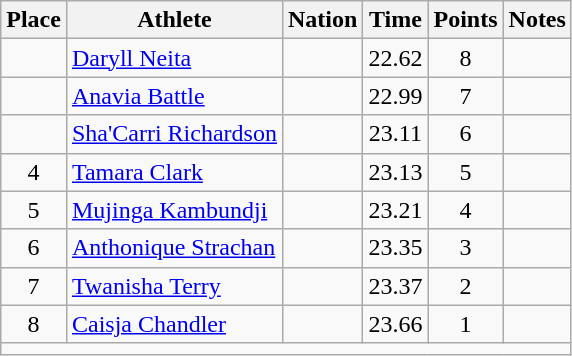<table class="wikitable mw-datatable sortable" style="text-align:center;">
<tr>
<th scope="col">Place</th>
<th scope="col">Athlete</th>
<th scope="col">Nation</th>
<th scope="col">Time</th>
<th scope="col">Points</th>
<th scope="col">Notes</th>
</tr>
<tr>
<td></td>
<td align="left"><a href='#'>Daryll Neita</a></td>
<td align="left"></td>
<td>22.62</td>
<td>8</td>
<td></td>
</tr>
<tr>
<td></td>
<td align="left"><a href='#'>Anavia Battle</a></td>
<td align="left"></td>
<td>22.99</td>
<td>7</td>
<td></td>
</tr>
<tr>
<td></td>
<td align="left"><a href='#'>Sha'Carri Richardson</a></td>
<td align="left"></td>
<td>23.11</td>
<td>6</td>
<td></td>
</tr>
<tr>
<td>4</td>
<td align="left"><a href='#'>Tamara Clark</a></td>
<td align="left"></td>
<td>23.13</td>
<td>5</td>
<td></td>
</tr>
<tr>
<td>5</td>
<td align="left"><a href='#'>Mujinga Kambundji</a></td>
<td align="left"></td>
<td>23.21</td>
<td>4</td>
<td></td>
</tr>
<tr>
<td>6</td>
<td align="left"><a href='#'>Anthonique Strachan</a></td>
<td align="left"></td>
<td>23.35</td>
<td>3</td>
<td></td>
</tr>
<tr>
<td>7</td>
<td align="left"><a href='#'>Twanisha Terry</a></td>
<td align="left"></td>
<td>23.37</td>
<td>2</td>
<td></td>
</tr>
<tr>
<td>8</td>
<td align="left"><a href='#'>Caisja Chandler</a></td>
<td align="left"></td>
<td>23.66</td>
<td>1</td>
<td></td>
</tr>
<tr class="sortbottom">
<td colspan="6"></td>
</tr>
</table>
